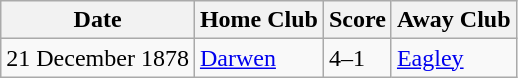<table class="wikitable">
<tr>
<th>Date</th>
<th>Home Club</th>
<th>Score</th>
<th>Away Club</th>
</tr>
<tr>
<td>21 December 1878</td>
<td><a href='#'>Darwen</a></td>
<td>4–1</td>
<td><a href='#'>Eagley</a></td>
</tr>
</table>
